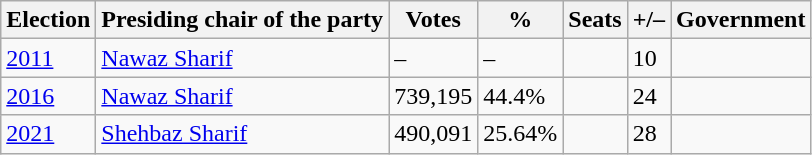<table class="wikitable">
<tr>
<th><strong>Election</strong></th>
<th>Presiding chair of the party</th>
<th><strong>Votes</strong></th>
<th><strong>%</strong></th>
<th><strong>Seats</strong></th>
<th>+/–</th>
<th>Government</th>
</tr>
<tr>
<td><a href='#'>2011</a></td>
<td><a href='#'>Nawaz Sharif</a></td>
<td>–</td>
<td>–</td>
<td></td>
<td> 10</td>
<td></td>
</tr>
<tr>
<td><a href='#'>2016</a></td>
<td><a href='#'>Nawaz Sharif</a></td>
<td>739,195</td>
<td>44.4%</td>
<td></td>
<td> 24</td>
<td></td>
</tr>
<tr>
<td><a href='#'>2021</a></td>
<td><a href='#'>Shehbaz Sharif</a></td>
<td>490,091</td>
<td>25.64%</td>
<td></td>
<td> 28</td>
<td></td>
</tr>
</table>
